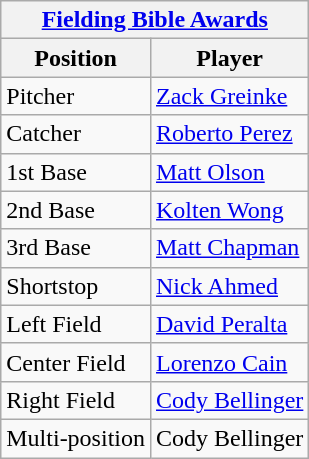<table class="wikitable">
<tr>
<th colspan="9"><a href='#'>Fielding Bible Awards</a></th>
</tr>
<tr>
<th>Position</th>
<th>Player</th>
</tr>
<tr>
<td>Pitcher</td>
<td><a href='#'>Zack Greinke</a></td>
</tr>
<tr>
<td>Catcher</td>
<td><a href='#'>Roberto Perez</a></td>
</tr>
<tr>
<td>1st Base</td>
<td><a href='#'>Matt Olson</a></td>
</tr>
<tr>
<td>2nd Base</td>
<td><a href='#'>Kolten Wong</a></td>
</tr>
<tr>
<td>3rd Base</td>
<td><a href='#'>Matt Chapman</a></td>
</tr>
<tr>
<td>Shortstop</td>
<td><a href='#'>Nick Ahmed</a></td>
</tr>
<tr>
<td>Left Field</td>
<td><a href='#'>David Peralta</a></td>
</tr>
<tr>
<td>Center Field</td>
<td><a href='#'>Lorenzo Cain</a></td>
</tr>
<tr>
<td>Right Field</td>
<td><a href='#'>Cody Bellinger</a></td>
</tr>
<tr>
<td>Multi-position</td>
<td>Cody Bellinger</td>
</tr>
</table>
